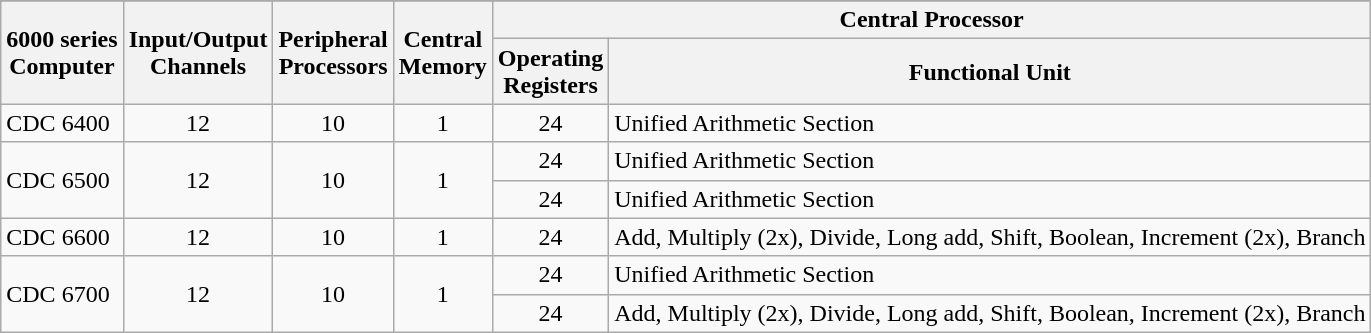<table class=wikitable>
<tr>
</tr>
<tr>
<th rowspan=2>6000 series<br>Computer</th>
<th rowspan=2>Input/Output<br>Channels</th>
<th rowspan=2>Peripheral<br>Processors</th>
<th rowspan=2>Central<br>Memory</th>
<th colspan=2>Central Processor</th>
</tr>
<tr>
<th>Operating<br>Registers</th>
<th>Functional Unit</th>
</tr>
<tr align=center>
<td align=left>CDC 6400</td>
<td>12</td>
<td>10</td>
<td>1</td>
<td>24</td>
<td align=left>Unified Arithmetic Section</td>
</tr>
<tr align=center>
<td align=left rowspan=2>CDC 6500</td>
<td rowspan=2>12</td>
<td rowspan=2>10</td>
<td rowspan=2>1</td>
<td>24</td>
<td align=left>Unified Arithmetic Section</td>
</tr>
<tr align=center>
<td>24</td>
<td align=left>Unified Arithmetic Section</td>
</tr>
<tr align=center>
<td align=left>CDC 6600</td>
<td>12</td>
<td>10</td>
<td>1</td>
<td>24</td>
<td align=left>Add, Multiply (2x), Divide, Long add, Shift, Boolean, Increment (2x), Branch</td>
</tr>
<tr align=center>
<td align=left rowspan=2>CDC 6700</td>
<td rowspan=2>12</td>
<td rowspan=2>10</td>
<td rowspan=2>1</td>
<td>24</td>
<td align=left>Unified Arithmetic Section</td>
</tr>
<tr align=center>
<td>24</td>
<td align=left>Add, Multiply (2x), Divide, Long add, Shift, Boolean, Increment (2x), Branch</td>
</tr>
</table>
